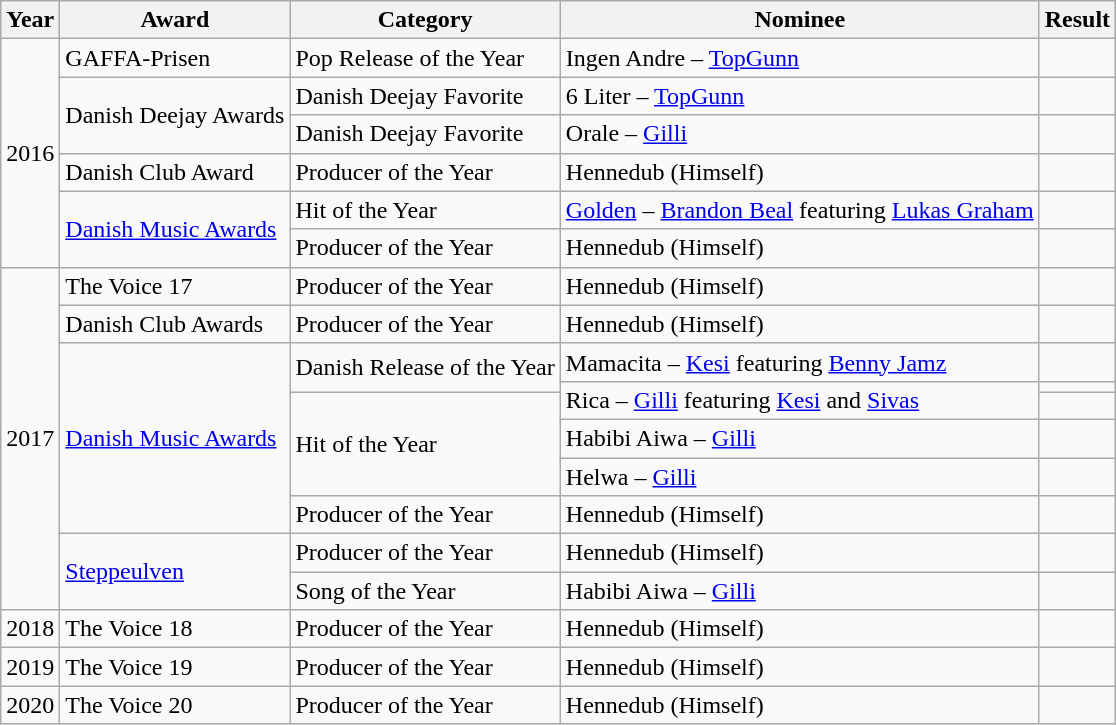<table class="wikitable">
<tr>
<th>Year</th>
<th>Award</th>
<th>Category</th>
<th>Nominee</th>
<th>Result</th>
</tr>
<tr>
<td rowspan="6">2016</td>
<td>GAFFA-Prisen</td>
<td>Pop Release of the Year</td>
<td>Ingen Andre – <a href='#'>TopGunn</a></td>
<td></td>
</tr>
<tr>
<td rowspan="2">Danish Deejay Awards</td>
<td>Danish Deejay Favorite</td>
<td>6 Liter – <a href='#'>TopGunn</a></td>
<td></td>
</tr>
<tr>
<td>Danish Deejay Favorite</td>
<td>Orale – <a href='#'>Gilli</a></td>
<td></td>
</tr>
<tr>
<td>Danish Club Award</td>
<td>Producer of the Year</td>
<td>Hennedub (Himself)</td>
<td></td>
</tr>
<tr>
<td rowspan="2"><a href='#'>Danish Music Awards</a></td>
<td>Hit of the Year</td>
<td><a href='#'>Golden</a> – <a href='#'>Brandon Beal</a> featuring <a href='#'>Lukas Graham</a></td>
<td></td>
</tr>
<tr>
<td>Producer of the Year</td>
<td>Hennedub (Himself)</td>
<td></td>
</tr>
<tr>
<td rowspan="10">2017</td>
<td>The Voice 17</td>
<td>Producer of the Year</td>
<td>Hennedub (Himself)</td>
<td></td>
</tr>
<tr>
<td>Danish Club Awards</td>
<td>Producer of the Year</td>
<td>Hennedub (Himself)</td>
<td></td>
</tr>
<tr>
<td rowspan="6"><a href='#'>Danish Music Awards</a></td>
<td rowspan="2">Danish Release of the Year</td>
<td>Mamacita – <a href='#'>Kesi</a> featuring <a href='#'>Benny Jamz</a></td>
<td></td>
</tr>
<tr>
<td rowspan="2">Rica – <a href='#'>Gilli</a> featuring <a href='#'>Kesi</a> and <a href='#'>Sivas</a></td>
<td></td>
</tr>
<tr>
<td rowspan="3">Hit of the Year</td>
<td></td>
</tr>
<tr>
<td>Habibi Aiwa – <a href='#'>Gilli</a></td>
<td></td>
</tr>
<tr>
<td>Helwa – <a href='#'>Gilli</a></td>
<td></td>
</tr>
<tr>
<td>Producer of the Year</td>
<td>Hennedub (Himself)</td>
<td></td>
</tr>
<tr>
<td rowspan="2"><a href='#'>Steppeulven</a></td>
<td>Producer of the Year</td>
<td>Hennedub (Himself)</td>
<td></td>
</tr>
<tr>
<td>Song of the Year</td>
<td>Habibi Aiwa – <a href='#'>Gilli</a></td>
<td></td>
</tr>
<tr>
<td>2018</td>
<td>The Voice 18</td>
<td>Producer of the Year</td>
<td>Hennedub (Himself)</td>
<td></td>
</tr>
<tr>
<td>2019</td>
<td>The Voice 19</td>
<td>Producer of the Year</td>
<td>Hennedub (Himself)</td>
<td></td>
</tr>
<tr>
<td>2020</td>
<td>The Voice 20</td>
<td>Producer of the Year</td>
<td>Hennedub (Himself)</td>
<td></td>
</tr>
</table>
